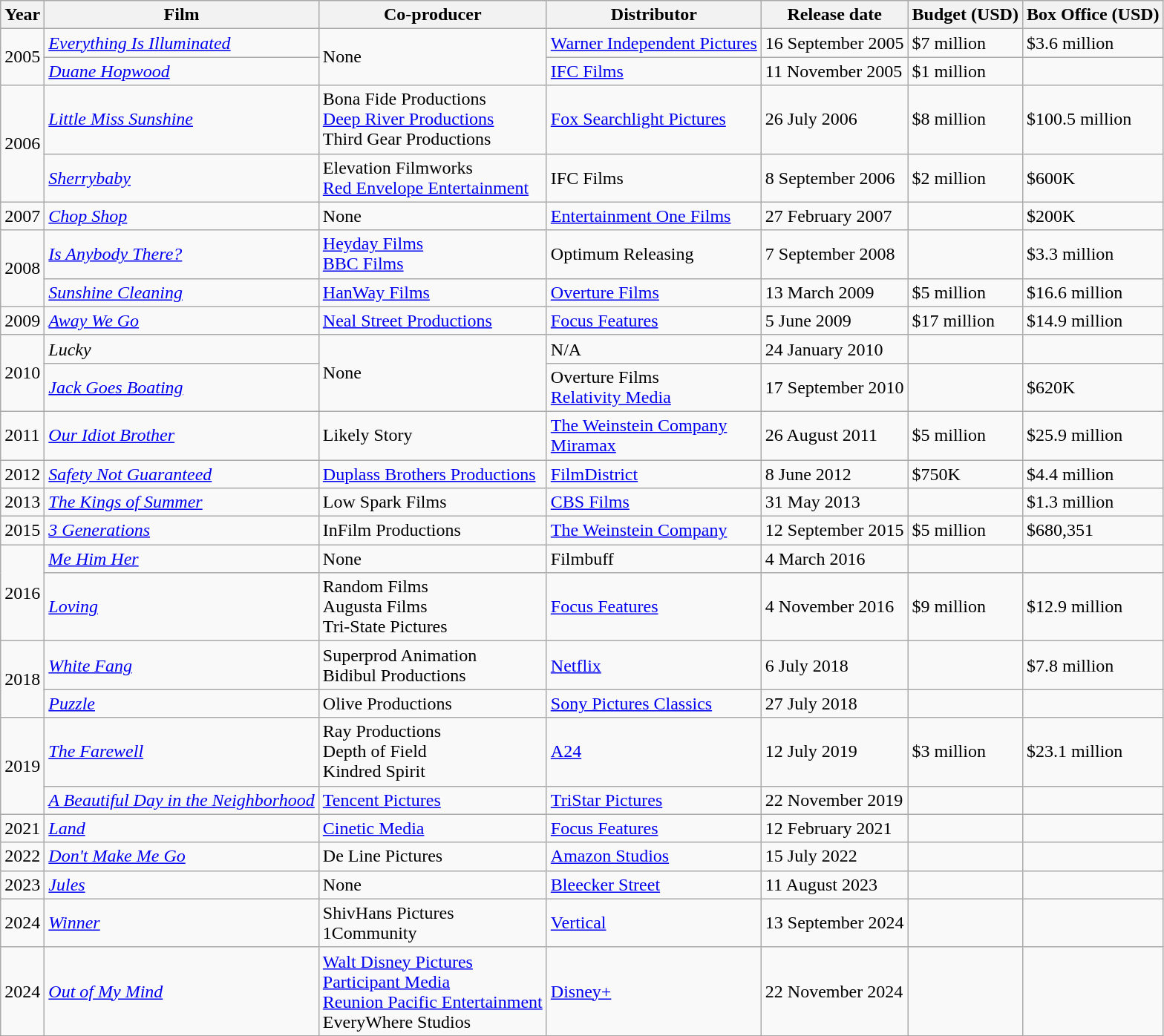<table class="wikitable">
<tr>
<th>Year</th>
<th>Film</th>
<th>Co-producer</th>
<th>Distributor</th>
<th>Release date</th>
<th>Budget (USD)</th>
<th>Box Office (USD)</th>
</tr>
<tr>
<td rowspan="2">2005</td>
<td><em><a href='#'>Everything Is Illuminated</a></em></td>
<td rowspan="2">None</td>
<td><a href='#'>Warner Independent Pictures</a></td>
<td>16 September 2005</td>
<td>$7 million</td>
<td>$3.6 million</td>
</tr>
<tr>
<td><em><a href='#'>Duane Hopwood</a></em></td>
<td><a href='#'>IFC Films</a></td>
<td>11 November 2005</td>
<td>$1 million</td>
<td></td>
</tr>
<tr>
<td rowspan="2">2006</td>
<td><em><a href='#'>Little Miss Sunshine</a></em></td>
<td>Bona Fide Productions<br><a href='#'>Deep River Productions</a><br>Third Gear Productions</td>
<td><a href='#'>Fox Searchlight Pictures</a></td>
<td>26 July 2006</td>
<td>$8 million</td>
<td>$100.5 million</td>
</tr>
<tr>
<td><em><a href='#'>Sherrybaby</a></em></td>
<td>Elevation Filmworks<br><a href='#'>Red Envelope Entertainment</a></td>
<td>IFC Films</td>
<td>8 September 2006</td>
<td>$2 million</td>
<td>$600K</td>
</tr>
<tr>
<td>2007</td>
<td><em><a href='#'>Chop Shop</a></em></td>
<td>None</td>
<td><a href='#'>Entertainment One Films</a></td>
<td>27 February 2007</td>
<td></td>
<td>$200K</td>
</tr>
<tr>
<td rowspan="2">2008</td>
<td><em><a href='#'>Is Anybody There?</a></em></td>
<td><a href='#'>Heyday Films</a><br><a href='#'>BBC Films</a></td>
<td>Optimum Releasing</td>
<td>7 September 2008</td>
<td></td>
<td>$3.3 million</td>
</tr>
<tr>
<td><em><a href='#'>Sunshine Cleaning</a></em></td>
<td><a href='#'>HanWay Films</a></td>
<td><a href='#'>Overture Films</a></td>
<td>13 March 2009</td>
<td>$5 million</td>
<td>$16.6 million</td>
</tr>
<tr>
<td>2009</td>
<td><em><a href='#'>Away We Go</a></em></td>
<td><a href='#'>Neal Street Productions</a></td>
<td><a href='#'>Focus Features</a></td>
<td>5 June 2009</td>
<td>$17 million</td>
<td>$14.9 million</td>
</tr>
<tr>
<td rowspan="2">2010</td>
<td><em>Lucky</em></td>
<td rowspan="2">None</td>
<td>N/A</td>
<td>24 January 2010</td>
<td></td>
<td></td>
</tr>
<tr>
<td><em><a href='#'>Jack Goes Boating</a></em></td>
<td>Overture Films<br><a href='#'>Relativity Media</a></td>
<td>17 September 2010</td>
<td></td>
<td>$620K</td>
</tr>
<tr>
<td>2011</td>
<td><em><a href='#'>Our Idiot Brother</a></em></td>
<td>Likely Story</td>
<td><a href='#'>The Weinstein Company</a><br><a href='#'>Miramax</a></td>
<td>26 August 2011</td>
<td>$5 million</td>
<td>$25.9 million</td>
</tr>
<tr>
<td>2012</td>
<td><em><a href='#'>Safety Not Guaranteed</a></em></td>
<td><a href='#'>Duplass Brothers Productions</a></td>
<td><a href='#'>FilmDistrict</a></td>
<td>8 June 2012</td>
<td>$750K</td>
<td>$4.4 million</td>
</tr>
<tr>
<td>2013</td>
<td><em><a href='#'>The Kings of Summer</a></em></td>
<td>Low Spark Films</td>
<td><a href='#'>CBS Films</a></td>
<td>31 May 2013</td>
<td></td>
<td>$1.3 million</td>
</tr>
<tr>
<td>2015</td>
<td><em><a href='#'>3 Generations</a></em></td>
<td>InFilm Productions</td>
<td><a href='#'>The Weinstein Company</a></td>
<td>12 September 2015</td>
<td>$5 million</td>
<td>$680,351</td>
</tr>
<tr>
<td rowspan="2">2016</td>
<td><em><a href='#'>Me Him Her</a></em></td>
<td>None</td>
<td>Filmbuff</td>
<td>4 March 2016</td>
<td></td>
<td></td>
</tr>
<tr>
<td><em><a href='#'>Loving</a></em></td>
<td>Random Films<br>Augusta Films<br>Tri-State Pictures</td>
<td><a href='#'>Focus Features</a></td>
<td>4 November 2016</td>
<td>$9 million</td>
<td>$12.9 million</td>
</tr>
<tr>
<td rowspan="2">2018</td>
<td><em><a href='#'>White Fang</a></em></td>
<td>Superprod Animation<br>Bidibul Productions</td>
<td><a href='#'>Netflix</a></td>
<td>6 July 2018</td>
<td></td>
<td>$7.8 million</td>
</tr>
<tr>
<td><em><a href='#'>Puzzle</a></em></td>
<td>Olive Productions</td>
<td><a href='#'>Sony Pictures Classics</a></td>
<td>27 July 2018</td>
<td></td>
<td></td>
</tr>
<tr>
<td rowspan="2">2019</td>
<td><em><a href='#'>The Farewell</a></em></td>
<td>Ray Productions<br>Depth of Field<br>Kindred Spirit</td>
<td><a href='#'>A24</a></td>
<td>12 July 2019</td>
<td>$3 million</td>
<td>$23.1 million</td>
</tr>
<tr>
<td><em><a href='#'>A Beautiful Day in the Neighborhood</a></em></td>
<td><a href='#'>Tencent Pictures</a></td>
<td><a href='#'>TriStar Pictures</a></td>
<td>22 November 2019</td>
<td></td>
<td></td>
</tr>
<tr>
<td>2021</td>
<td><em><a href='#'>Land</a></em></td>
<td><a href='#'>Cinetic Media</a></td>
<td><a href='#'>Focus Features</a></td>
<td>12 February 2021</td>
<td></td>
<td></td>
</tr>
<tr>
<td>2022</td>
<td><em><a href='#'>Don't Make Me Go</a></em></td>
<td>De Line Pictures</td>
<td><a href='#'>Amazon Studios</a></td>
<td>15 July 2022</td>
<td></td>
<td></td>
</tr>
<tr>
<td>2023</td>
<td><em><a href='#'>Jules</a></em></td>
<td>None</td>
<td><a href='#'>Bleecker Street</a></td>
<td>11 August 2023</td>
<td></td>
<td></td>
</tr>
<tr>
<td rowspan=“2”>2024</td>
<td><em><a href='#'>Winner</a></em></td>
<td>ShivHans Pictures<br>1Community</td>
<td><a href='#'>Vertical</a></td>
<td>13 September 2024</td>
<td></td>
<td></td>
</tr>
<tr>
<td>2024</td>
<td><em><a href='#'>Out of My Mind</a></em></td>
<td><a href='#'>Walt Disney Pictures</a><br><a href='#'>Participant Media</a><br><a href='#'>Reunion Pacific Entertainment</a><br>EveryWhere Studios</td>
<td><a href='#'>Disney+</a></td>
<td>22 November 2024</td>
<td></td>
<td></td>
</tr>
</table>
